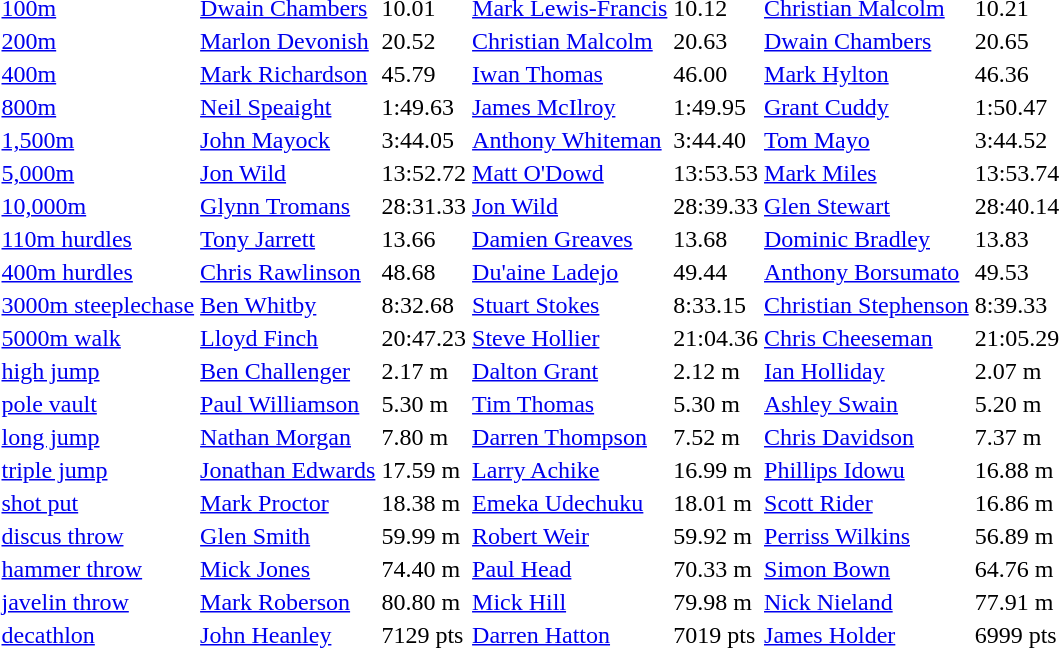<table>
<tr>
<td><a href='#'>100m</a></td>
<td><a href='#'>Dwain Chambers</a></td>
<td>10.01</td>
<td><a href='#'>Mark Lewis-Francis</a></td>
<td>10.12</td>
<td> <a href='#'>Christian Malcolm</a></td>
<td>10.21</td>
</tr>
<tr>
<td><a href='#'>200m</a></td>
<td><a href='#'>Marlon Devonish</a></td>
<td>20.52</td>
<td> <a href='#'>Christian Malcolm</a></td>
<td>20.63</td>
<td><a href='#'>Dwain Chambers</a></td>
<td>20.65</td>
</tr>
<tr>
<td><a href='#'>400m</a></td>
<td><a href='#'>Mark Richardson</a></td>
<td>45.79</td>
<td> <a href='#'>Iwan Thomas</a></td>
<td>46.00</td>
<td><a href='#'>Mark Hylton</a></td>
<td>46.36</td>
</tr>
<tr>
<td><a href='#'>800m</a></td>
<td><a href='#'>Neil Speaight</a></td>
<td>1:49.63</td>
<td><a href='#'>James McIlroy</a></td>
<td>1:49.95</td>
<td><a href='#'>Grant Cuddy</a></td>
<td>1:50.47</td>
</tr>
<tr>
<td><a href='#'>1,500m</a></td>
<td><a href='#'>John Mayock</a></td>
<td>3:44.05</td>
<td><a href='#'>Anthony Whiteman</a></td>
<td>3:44.40</td>
<td><a href='#'>Tom Mayo</a></td>
<td>3:44.52</td>
</tr>
<tr>
<td><a href='#'>5,000m</a></td>
<td><a href='#'>Jon Wild</a></td>
<td>13:52.72</td>
<td><a href='#'>Matt O'Dowd</a></td>
<td>13:53.53</td>
<td><a href='#'>Mark Miles</a></td>
<td>13:53.74</td>
</tr>
<tr>
<td><a href='#'>10,000m</a></td>
<td><a href='#'>Glynn Tromans</a></td>
<td>28:31.33</td>
<td><a href='#'>Jon Wild</a></td>
<td>28:39.33</td>
<td> <a href='#'>Glen Stewart</a></td>
<td>28:40.14</td>
</tr>
<tr>
<td><a href='#'>110m hurdles</a></td>
<td><a href='#'>Tony Jarrett</a></td>
<td>13.66</td>
<td><a href='#'>Damien Greaves</a></td>
<td>13.68</td>
<td><a href='#'>Dominic Bradley</a></td>
<td>13.83</td>
</tr>
<tr>
<td><a href='#'>400m hurdles</a></td>
<td><a href='#'>Chris Rawlinson</a></td>
<td>48.68</td>
<td><a href='#'>Du'aine Ladejo</a></td>
<td>49.44</td>
<td><a href='#'>Anthony Borsumato</a></td>
<td>49.53</td>
</tr>
<tr>
<td><a href='#'>3000m steeplechase</a></td>
<td><a href='#'>Ben Whitby</a></td>
<td>8:32.68</td>
<td><a href='#'>Stuart Stokes</a></td>
<td>8:33.15</td>
<td><a href='#'>Christian Stephenson</a></td>
<td>8:39.33</td>
</tr>
<tr>
<td><a href='#'>5000m walk</a></td>
<td><a href='#'>Lloyd Finch</a></td>
<td>20:47.23</td>
<td><a href='#'>Steve Hollier</a></td>
<td>21:04.36</td>
<td><a href='#'>Chris Cheeseman</a></td>
<td>21:05.29</td>
</tr>
<tr>
<td><a href='#'>high jump</a></td>
<td><a href='#'>Ben Challenger</a></td>
<td>2.17 m</td>
<td><a href='#'>Dalton Grant</a></td>
<td>2.12 m</td>
<td><a href='#'>Ian Holliday</a></td>
<td>2.07 m</td>
</tr>
<tr>
<td><a href='#'>pole vault</a></td>
<td><a href='#'>Paul Williamson</a></td>
<td>5.30 m</td>
<td><a href='#'>Tim Thomas</a></td>
<td>5.30 m</td>
<td><a href='#'>Ashley Swain</a></td>
<td>5.20 m</td>
</tr>
<tr>
<td><a href='#'>long jump</a></td>
<td><a href='#'>Nathan Morgan</a></td>
<td>7.80 m</td>
<td><a href='#'>Darren Thompson</a></td>
<td>7.52 m</td>
<td><a href='#'>Chris Davidson</a></td>
<td>7.37 m </td>
</tr>
<tr>
<td><a href='#'>triple jump</a></td>
<td><a href='#'>Jonathan Edwards</a></td>
<td>17.59 m</td>
<td><a href='#'>Larry Achike</a></td>
<td>16.99 m</td>
<td><a href='#'>Phillips Idowu</a></td>
<td>16.88 m</td>
</tr>
<tr>
<td><a href='#'>shot put</a></td>
<td><a href='#'>Mark Proctor</a></td>
<td>18.38 m</td>
<td><a href='#'>Emeka Udechuku</a></td>
<td>18.01 m</td>
<td><a href='#'>Scott Rider</a></td>
<td>16.86 m</td>
</tr>
<tr>
<td><a href='#'>discus throw</a></td>
<td><a href='#'>Glen Smith</a></td>
<td>59.99 m</td>
<td><a href='#'>Robert Weir</a></td>
<td>59.92 m</td>
<td><a href='#'>Perriss Wilkins</a></td>
<td>56.89 m</td>
</tr>
<tr>
<td><a href='#'>hammer throw</a></td>
<td><a href='#'>Mick Jones</a></td>
<td>74.40 m</td>
<td><a href='#'>Paul Head</a></td>
<td>70.33 m</td>
<td><a href='#'>Simon Bown</a></td>
<td>64.76 m</td>
</tr>
<tr>
<td><a href='#'>javelin throw</a></td>
<td><a href='#'>Mark Roberson</a></td>
<td>80.80 m</td>
<td><a href='#'>Mick Hill</a></td>
<td>79.98 m</td>
<td><a href='#'>Nick Nieland</a></td>
<td>77.91 m</td>
</tr>
<tr>
<td><a href='#'>decathlon</a></td>
<td><a href='#'>John Heanley</a></td>
<td>7129 pts</td>
<td><a href='#'>Darren Hatton</a></td>
<td>7019 pts</td>
<td> <a href='#'>James Holder</a></td>
<td>6999 pts</td>
</tr>
</table>
